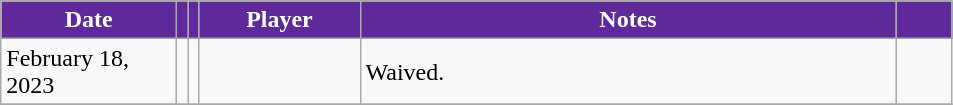<table class="wikitable sortable">
<tr>
<th style="background:#5E299A; color:#fff; width:110px;" data-sort-type="date" scope="col">Date</th>
<th style="background:#5E299A; color:#fff;" scope="col"></th>
<th style="background:#5E299A; color:#fff;" scope="col"></th>
<th style="background:#5E299A; color:#fff; width:100px;" scope="col">Player</th>
<th style="background:#5E299A; color:#fff; width:350px;" scope="col">Notes</th>
<th style="background:#5E299A; color:#fff; width:30px;" scope="col"></th>
</tr>
<tr>
<td>February 18, 2023</td>
<td></td>
<td></td>
<td></td>
<td>Waived.</td>
<td></td>
</tr>
<tr>
</tr>
</table>
